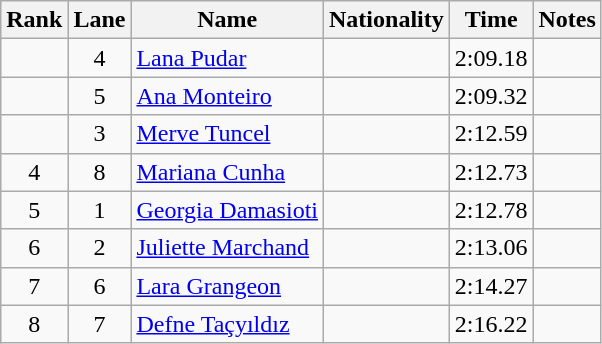<table class="wikitable sortable" style="text-align:center">
<tr>
<th>Rank</th>
<th>Lane</th>
<th>Name</th>
<th>Nationality</th>
<th>Time</th>
<th>Notes</th>
</tr>
<tr>
<td></td>
<td>4</td>
<td align=left><a href='#'>Lana Pudar</a></td>
<td align=left></td>
<td>2:09.18</td>
<td></td>
</tr>
<tr>
<td></td>
<td>5</td>
<td align=left><a href='#'>Ana Monteiro</a></td>
<td align=left></td>
<td>2:09.32</td>
<td></td>
</tr>
<tr>
<td></td>
<td>3</td>
<td align=left><a href='#'>Merve Tuncel</a></td>
<td align=left></td>
<td>2:12.59</td>
<td></td>
</tr>
<tr>
<td>4</td>
<td>8</td>
<td align=left><a href='#'>Mariana Cunha</a></td>
<td align=left></td>
<td>2:12.73</td>
<td></td>
</tr>
<tr>
<td>5</td>
<td>1</td>
<td align=left><a href='#'>Georgia Damasioti</a></td>
<td align=left></td>
<td>2:12.78</td>
<td></td>
</tr>
<tr>
<td>6</td>
<td>2</td>
<td align=left><a href='#'>Juliette Marchand</a></td>
<td align=left></td>
<td>2:13.06</td>
<td></td>
</tr>
<tr>
<td>7</td>
<td>6</td>
<td align=left><a href='#'>Lara Grangeon</a></td>
<td align=left></td>
<td>2:14.27</td>
<td></td>
</tr>
<tr>
<td>8</td>
<td>7</td>
<td align=left><a href='#'>Defne Taçyıldız</a></td>
<td align=left></td>
<td>2:16.22</td>
<td></td>
</tr>
</table>
